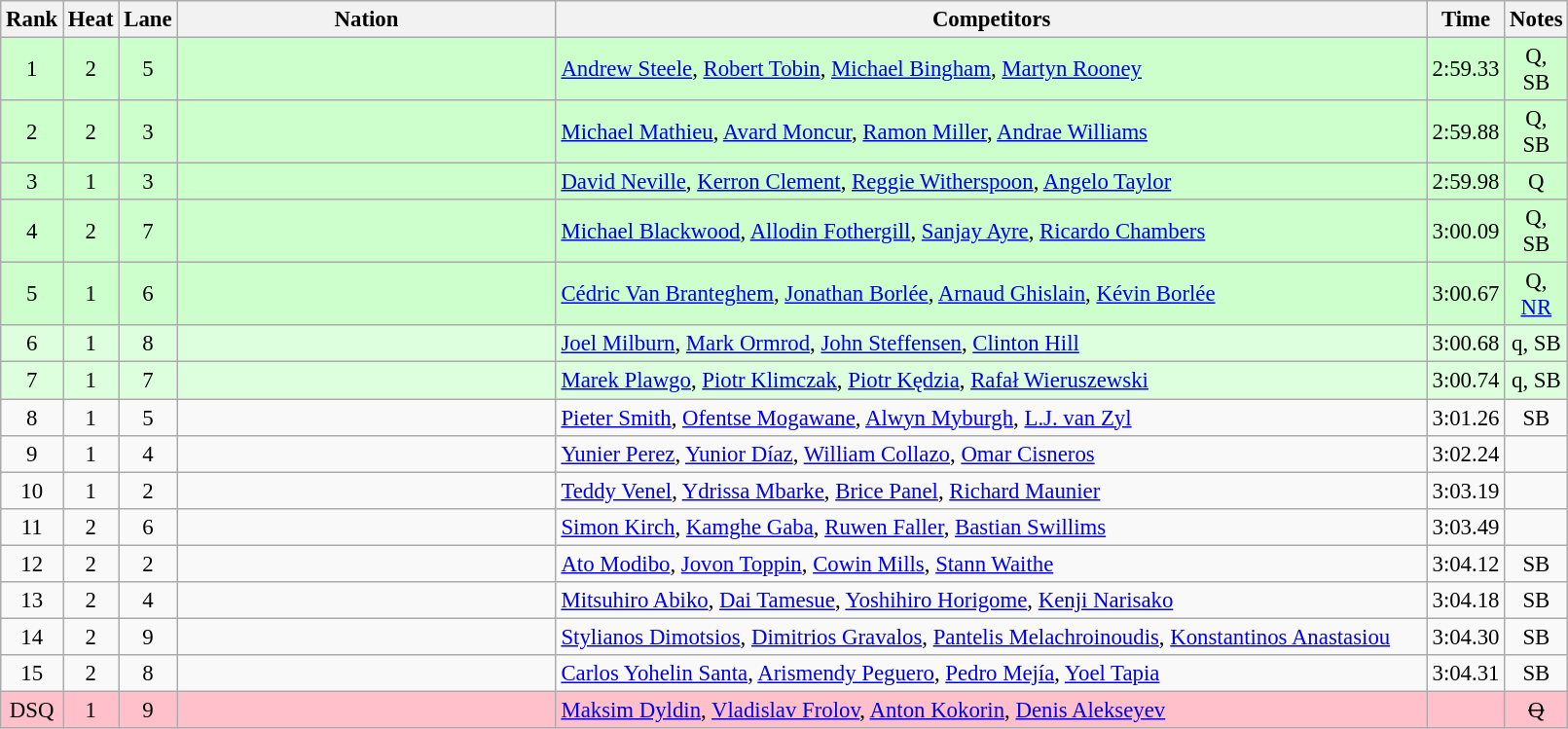<table class="wikitable sortable" width=85% style="text-align:center; font-size:95%">
<tr>
<th width=15>Rank</th>
<th width=15>Heat</th>
<th width=15>Lane</th>
<th width=300>Nation</th>
<th width=700>Competitors</th>
<th width=15>Time</th>
<th width=15>Notes</th>
</tr>
<tr bgcolor=ccffcc>
<td>1</td>
<td>2</td>
<td>5</td>
<td align=left></td>
<td align=left><a href='#'>Andrew Steele</a>, <a href='#'>Robert Tobin</a>, <a href='#'>Michael Bingham</a>, <a href='#'>Martyn Rooney</a></td>
<td>2:59.33</td>
<td>Q, SB</td>
</tr>
<tr bgcolor=ccffcc>
<td>2</td>
<td>2</td>
<td>3</td>
<td align=left></td>
<td align=left><a href='#'>Michael Mathieu</a>, <a href='#'>Avard Moncur</a>, <a href='#'>Ramon Miller</a>, <a href='#'>Andrae Williams</a></td>
<td>2:59.88</td>
<td>Q, SB</td>
</tr>
<tr bgcolor=ccffcc>
<td>3</td>
<td>1</td>
<td>3</td>
<td align=left></td>
<td align=left><a href='#'>David Neville</a>, <a href='#'>Kerron Clement</a>, <a href='#'>Reggie Witherspoon</a>, <a href='#'>Angelo Taylor</a></td>
<td>2:59.98</td>
<td>Q</td>
</tr>
<tr bgcolor=ccffcc>
<td>4</td>
<td>2</td>
<td>7</td>
<td align=left></td>
<td align=left><a href='#'>Michael Blackwood</a>, <a href='#'>Allodin Fothergill</a>, <a href='#'>Sanjay Ayre</a>, <a href='#'>Ricardo Chambers</a></td>
<td>3:00.09</td>
<td>Q, SB</td>
</tr>
<tr bgcolor=ccffcc>
<td>5</td>
<td>1</td>
<td>6</td>
<td align=left></td>
<td align=left><a href='#'>Cédric Van Branteghem</a>, <a href='#'>Jonathan Borlée</a>, <a href='#'>Arnaud Ghislain</a>, <a href='#'>Kévin Borlée</a></td>
<td>3:00.67</td>
<td>Q, <a href='#'>NR</a></td>
</tr>
<tr bgcolor=ddffdd>
<td>6</td>
<td>1</td>
<td>8</td>
<td align=left></td>
<td align=left><a href='#'>Joel Milburn</a>, <a href='#'>Mark Ormrod</a>, <a href='#'>John Steffensen</a>, <a href='#'>Clinton Hill</a></td>
<td>3:00.68</td>
<td>q, SB</td>
</tr>
<tr bgcolor=ddffdd>
<td>7</td>
<td>1</td>
<td>7</td>
<td align=left></td>
<td align=left><a href='#'>Marek Plawgo</a>, <a href='#'>Piotr Klimczak</a>, <a href='#'>Piotr Kędzia</a>, <a href='#'>Rafał Wieruszewski</a></td>
<td>3:00.74</td>
<td>q, SB</td>
</tr>
<tr>
<td>8</td>
<td>1</td>
<td>5</td>
<td align=left></td>
<td align=left><a href='#'>Pieter Smith</a>, <a href='#'>Ofentse Mogawane</a>, <a href='#'>Alwyn Myburgh</a>, <a href='#'>L.J. van Zyl</a></td>
<td>3:01.26</td>
<td>SB</td>
</tr>
<tr>
<td>9</td>
<td>1</td>
<td>4</td>
<td align=left></td>
<td align=left><a href='#'>Yunier Perez</a>, <a href='#'>Yunior Díaz</a>, <a href='#'>William Collazo</a>, <a href='#'>Omar Cisneros</a></td>
<td>3:02.24</td>
<td></td>
</tr>
<tr>
<td>10</td>
<td>1</td>
<td>2</td>
<td align=left></td>
<td align=left><a href='#'>Teddy Venel</a>, <a href='#'>Ydrissa Mbarke</a>, <a href='#'>Brice Panel</a>, <a href='#'>Richard Maunier</a></td>
<td>3:03.19</td>
<td></td>
</tr>
<tr>
<td>11</td>
<td>2</td>
<td>6</td>
<td align=left></td>
<td align=left><a href='#'>Simon Kirch</a>, <a href='#'>Kamghe Gaba</a>, <a href='#'>Ruwen Faller</a>, <a href='#'>Bastian Swillims</a></td>
<td>3:03.49</td>
<td></td>
</tr>
<tr>
<td>12</td>
<td>2</td>
<td>2</td>
<td align=left></td>
<td align=left><a href='#'>Ato Modibo</a>, <a href='#'>Jovon Toppin</a>, <a href='#'>Cowin Mills</a>, <a href='#'>Stann Waithe</a></td>
<td>3:04.12</td>
<td>SB</td>
</tr>
<tr>
<td>13</td>
<td>2</td>
<td>4</td>
<td align=left></td>
<td align=left><a href='#'>Mitsuhiro Abiko</a>, <a href='#'>Dai Tamesue</a>, <a href='#'>Yoshihiro Horigome</a>, <a href='#'>Kenji Narisako</a></td>
<td>3:04.18</td>
<td>SB</td>
</tr>
<tr>
<td>14</td>
<td>2</td>
<td>9</td>
<td align=left></td>
<td align=left><a href='#'>Stylianos Dimotsios</a>, <a href='#'>Dimitrios Gravalos</a>, <a href='#'>Pantelis Melachroinoudis</a>, <a href='#'>Konstantinos Anastasiou</a></td>
<td>3:04.30</td>
<td>SB</td>
</tr>
<tr>
<td>15</td>
<td>2</td>
<td>8</td>
<td align=left></td>
<td align=left><a href='#'>Carlos Yohelin Santa</a>, <a href='#'>Arismendy Peguero</a>, <a href='#'>Pedro Mejía</a>, <a href='#'>Yoel Tapia</a></td>
<td>3:04.31</td>
<td>SB</td>
</tr>
<tr bgcolor=pink>
<td>DSQ</td>
<td>1</td>
<td>9</td>
<td align=left></td>
<td align=left><a href='#'>Maksim Dyldin</a>, <a href='#'>Vladislav Frolov</a>, <a href='#'>Anton Kokorin</a>, <a href='#'>Denis Alekseyev</a></td>
<td></td>
<td><s>Q</s></td>
</tr>
</table>
